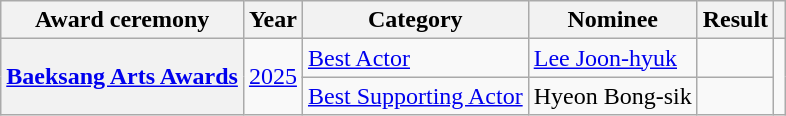<table class="wikitable plainrowheaders sortable">
<tr>
<th scope="col">Award ceremony</th>
<th scope="col">Year</th>
<th scope="col">Category</th>
<th scope="col">Nominee</th>
<th scope="col">Result</th>
<th scope="col" class="unsortable"></th>
</tr>
<tr>
<th scope="row" rowspan="4"><a href='#'>Baeksang Arts Awards</a></th>
<td rowspan="4" style="text-align:center"><a href='#'>2025</a></td>
<td><a href='#'>Best Actor</a></td>
<td><a href='#'>Lee Joon-hyuk</a></td>
<td></td>
<td rowspan="4" style="text-align:center"></td>
</tr>
<tr>
<td><a href='#'>Best Supporting Actor</a></td>
<td>Hyeon Bong-sik</td>
<td></td>
</tr>
</table>
